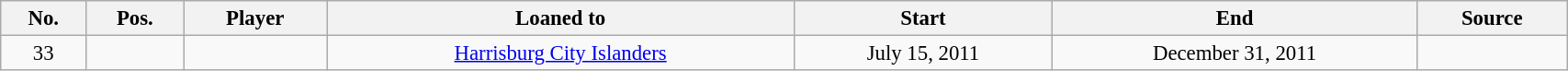<table class="wikitable sortable" style="width:90%;text-align:center;font-size:95%">
<tr>
<th>No.</th>
<th>Pos.</th>
<th>Player</th>
<th>Loaned to</th>
<th>Start</th>
<th>End</th>
<th>Source</th>
</tr>
<tr>
<td>33</td>
<td align=center></td>
<td></td>
<td> <a href='#'>Harrisburg City Islanders</a></td>
<td>July 15, 2011</td>
<td>December 31, 2011</td>
<td></td>
</tr>
</table>
